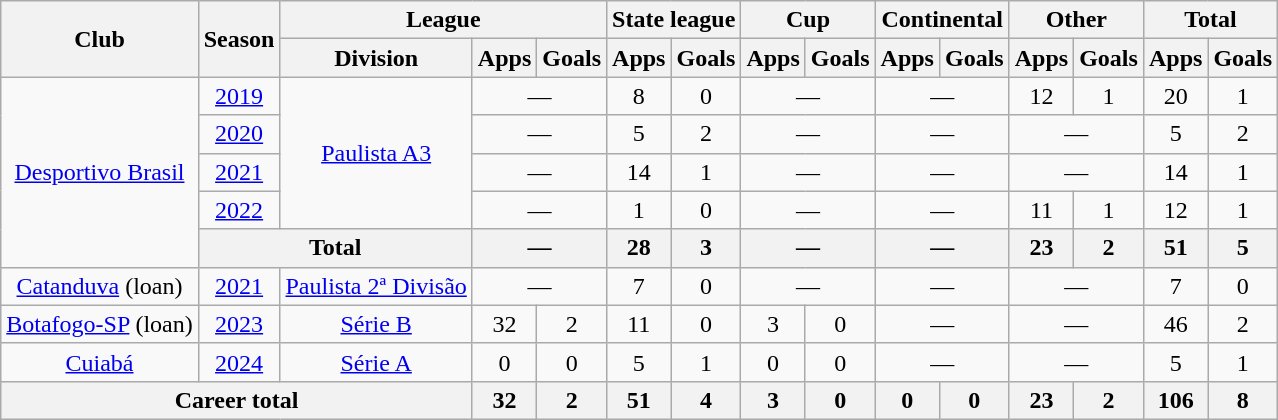<table class="wikitable" style="text-align: center">
<tr>
<th rowspan="2">Club</th>
<th rowspan="2">Season</th>
<th colspan="3">League</th>
<th colspan="2">State league</th>
<th colspan="2">Cup</th>
<th colspan="2">Continental</th>
<th colspan="2">Other</th>
<th colspan="2">Total</th>
</tr>
<tr>
<th>Division</th>
<th>Apps</th>
<th>Goals</th>
<th>Apps</th>
<th>Goals</th>
<th>Apps</th>
<th>Goals</th>
<th>Apps</th>
<th>Goals</th>
<th>Apps</th>
<th>Goals</th>
<th>Apps</th>
<th>Goals</th>
</tr>
<tr>
<td rowspan="5"><a href='#'>Desportivo Brasil</a></td>
<td><a href='#'>2019</a></td>
<td rowspan="4"><a href='#'>Paulista A3</a></td>
<td colspan="2">—</td>
<td>8</td>
<td>0</td>
<td colspan="2">—</td>
<td colspan="2">—</td>
<td>12</td>
<td>1</td>
<td>20</td>
<td>1</td>
</tr>
<tr>
<td><a href='#'>2020</a></td>
<td colspan="2">—</td>
<td>5</td>
<td>2</td>
<td colspan="2">—</td>
<td colspan="2">—</td>
<td colspan="2">—</td>
<td>5</td>
<td>2</td>
</tr>
<tr>
<td><a href='#'>2021</a></td>
<td colspan="2">—</td>
<td>14</td>
<td>1</td>
<td colspan="2">—</td>
<td colspan="2">—</td>
<td colspan="2">—</td>
<td>14</td>
<td>1</td>
</tr>
<tr>
<td><a href='#'>2022</a></td>
<td colspan="2">—</td>
<td>1</td>
<td>0</td>
<td colspan="2">—</td>
<td colspan="2">—</td>
<td>11</td>
<td>1</td>
<td>12</td>
<td>1</td>
</tr>
<tr>
<th colspan="2">Total</th>
<th colspan="2">—</th>
<th>28</th>
<th>3</th>
<th colspan="2">—</th>
<th colspan="2">—</th>
<th>23</th>
<th>2</th>
<th>51</th>
<th>5</th>
</tr>
<tr>
<td><a href='#'>Catanduva</a> (loan)</td>
<td><a href='#'>2021</a></td>
<td><a href='#'>Paulista 2ª Divisão</a></td>
<td colspan="2">—</td>
<td>7</td>
<td>0</td>
<td colspan="2">—</td>
<td colspan="2">—</td>
<td colspan="2">—</td>
<td>7</td>
<td>0</td>
</tr>
<tr>
<td><a href='#'>Botafogo-SP</a> (loan)</td>
<td><a href='#'>2023</a></td>
<td><a href='#'>Série B</a></td>
<td>32</td>
<td>2</td>
<td>11</td>
<td>0</td>
<td>3</td>
<td>0</td>
<td colspan="2">—</td>
<td colspan="2">—</td>
<td>46</td>
<td>2</td>
</tr>
<tr>
<td><a href='#'>Cuiabá</a></td>
<td><a href='#'>2024</a></td>
<td><a href='#'>Série A</a></td>
<td>0</td>
<td>0</td>
<td>5</td>
<td>1</td>
<td>0</td>
<td>0</td>
<td colspan="2">—</td>
<td colspan="2">—</td>
<td>5</td>
<td>1</td>
</tr>
<tr>
<th colspan="3"><strong>Career total</strong></th>
<th>32</th>
<th>2</th>
<th>51</th>
<th>4</th>
<th>3</th>
<th>0</th>
<th>0</th>
<th>0</th>
<th>23</th>
<th>2</th>
<th>106</th>
<th>8</th>
</tr>
</table>
